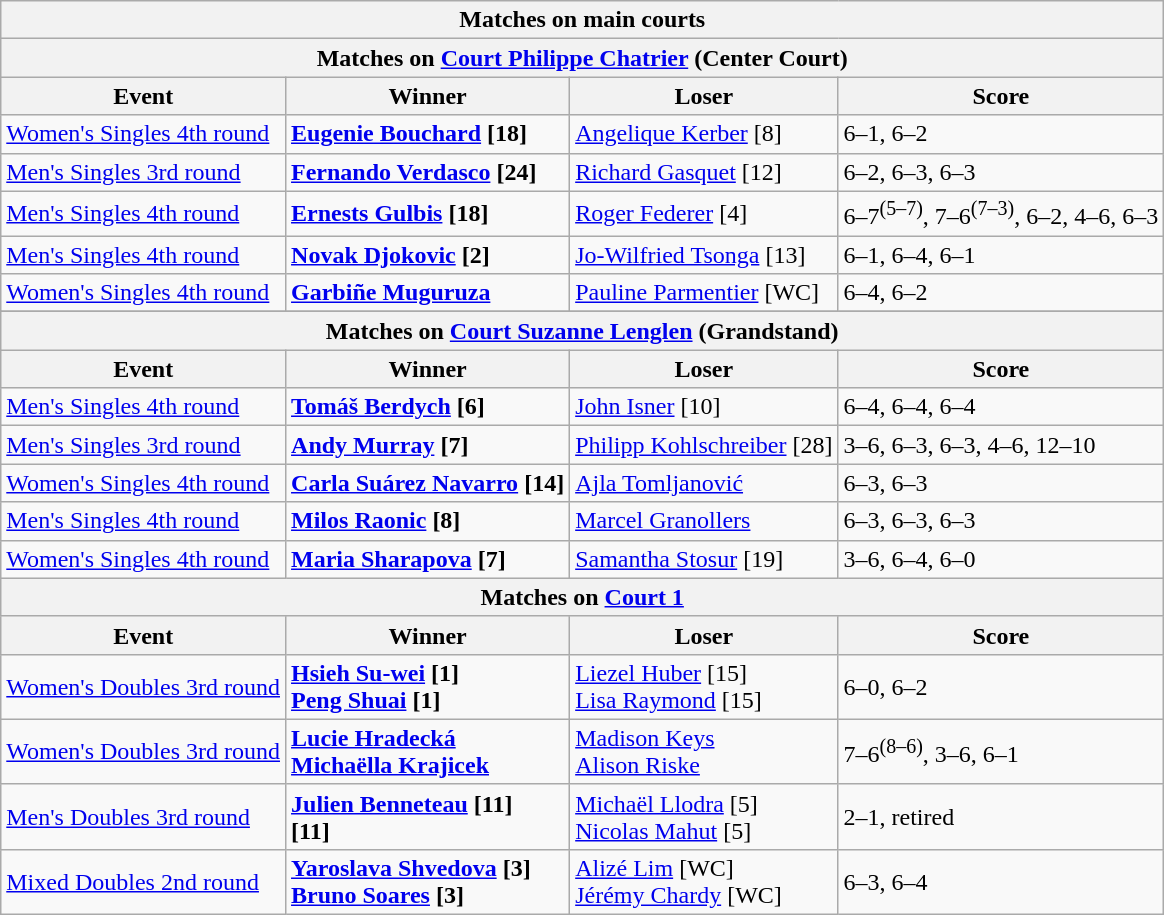<table class="wikitable">
<tr>
<th colspan=4 style=white-space:nowrap>Matches on main courts</th>
</tr>
<tr>
<th colspan=4>Matches on <a href='#'>Court Philippe Chatrier</a> (Center Court)</th>
</tr>
<tr>
<th>Event</th>
<th>Winner</th>
<th>Loser</th>
<th>Score</th>
</tr>
<tr>
<td><a href='#'>Women's Singles 4th round</a></td>
<td><strong> <a href='#'>Eugenie Bouchard</a> [18]</strong></td>
<td> <a href='#'>Angelique Kerber</a> [8]</td>
<td>6–1, 6–2</td>
</tr>
<tr>
<td><a href='#'>Men's Singles 3rd round</a></td>
<td><strong> <a href='#'>Fernando Verdasco</a> [24]</strong></td>
<td> <a href='#'>Richard Gasquet</a> [12]</td>
<td>6–2, 6–3, 6–3</td>
</tr>
<tr>
<td><a href='#'>Men's Singles 4th round</a></td>
<td><strong> <a href='#'>Ernests Gulbis</a> [18]</strong></td>
<td> <a href='#'>Roger Federer</a> [4]</td>
<td>6–7<sup>(5–7)</sup>, 7–6<sup>(7–3)</sup>, 6–2, 4–6, 6–3</td>
</tr>
<tr>
<td><a href='#'>Men's Singles 4th round</a></td>
<td><strong> <a href='#'>Novak Djokovic</a> [2]</strong></td>
<td> <a href='#'>Jo-Wilfried Tsonga</a> [13]</td>
<td>6–1, 6–4, 6–1</td>
</tr>
<tr>
<td><a href='#'>Women's Singles 4th round</a></td>
<td><strong> <a href='#'>Garbiñe Muguruza</a></strong></td>
<td> <a href='#'>Pauline Parmentier</a> [WC]</td>
<td>6–4, 6–2</td>
</tr>
<tr>
</tr>
<tr>
<th colspan=4>Matches on <a href='#'>Court Suzanne Lenglen</a> (Grandstand)</th>
</tr>
<tr>
<th>Event</th>
<th>Winner</th>
<th>Loser</th>
<th>Score</th>
</tr>
<tr>
<td><a href='#'>Men's Singles 4th round</a></td>
<td><strong> <a href='#'>Tomáš Berdych</a> [6]</strong></td>
<td> <a href='#'>John Isner</a> [10]</td>
<td>6–4, 6–4, 6–4</td>
</tr>
<tr>
<td><a href='#'>Men's Singles 3rd round</a></td>
<td><strong> <a href='#'>Andy Murray</a> [7]</strong></td>
<td> <a href='#'>Philipp Kohlschreiber</a> [28]</td>
<td>3–6, 6–3, 6–3, 4–6, 12–10</td>
</tr>
<tr>
<td><a href='#'>Women's Singles 4th round</a></td>
<td><strong> <a href='#'>Carla Suárez Navarro</a> [14]</strong></td>
<td> <a href='#'>Ajla Tomljanović</a></td>
<td>6–3, 6–3</td>
</tr>
<tr>
<td><a href='#'>Men's Singles 4th round</a></td>
<td><strong> <a href='#'>Milos Raonic</a> [8]</strong></td>
<td> <a href='#'>Marcel Granollers</a></td>
<td>6–3, 6–3, 6–3</td>
</tr>
<tr>
<td><a href='#'>Women's Singles 4th round</a></td>
<td><strong> <a href='#'>Maria Sharapova</a> [7]</strong></td>
<td> <a href='#'>Samantha Stosur</a> [19]</td>
<td>3–6, 6–4, 6–0</td>
</tr>
<tr>
<th colspan=4>Matches on <a href='#'>Court 1</a></th>
</tr>
<tr>
<th>Event</th>
<th>Winner</th>
<th>Loser</th>
<th>Score</th>
</tr>
<tr>
<td><a href='#'>Women's Doubles 3rd round</a></td>
<td><strong> <a href='#'>Hsieh Su-wei</a> [1]<br> <a href='#'>Peng Shuai</a> [1]</strong></td>
<td> <a href='#'>Liezel Huber</a> [15]<br> <a href='#'>Lisa Raymond</a> [15]</td>
<td>6–0, 6–2</td>
</tr>
<tr>
<td><a href='#'>Women's Doubles 3rd round</a></td>
<td><strong> <a href='#'>Lucie Hradecká</a><br> <a href='#'>Michaëlla Krajicek</a></strong></td>
<td> <a href='#'>Madison Keys</a><br> <a href='#'>Alison Riske</a></td>
<td>7–6<sup>(8–6)</sup>, 3–6, 6–1</td>
</tr>
<tr>
<td><a href='#'>Men's Doubles 3rd round</a></td>
<td><strong> <a href='#'>Julien Benneteau</a> [11]<br> [11]</strong></td>
<td> <a href='#'>Michaël Llodra</a> [5]<br> <a href='#'>Nicolas Mahut</a> [5]</td>
<td>2–1, retired</td>
</tr>
<tr>
<td><a href='#'>Mixed Doubles 2nd round</a></td>
<td><strong> <a href='#'>Yaroslava Shvedova</a> [3]<br> <a href='#'>Bruno Soares</a> [3]</strong></td>
<td> <a href='#'>Alizé Lim</a> [WC]<br> <a href='#'>Jérémy Chardy</a> [WC]</td>
<td>6–3, 6–4</td>
</tr>
</table>
